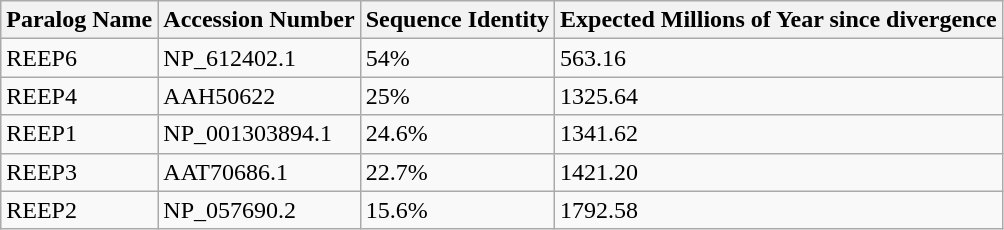<table class="wikitable">
<tr>
<th>Paralog Name</th>
<th>Accession Number</th>
<th>Sequence Identity</th>
<th>Expected Millions of Year since divergence</th>
</tr>
<tr>
<td>REEP6</td>
<td>NP_612402.1</td>
<td>54%</td>
<td>563.16</td>
</tr>
<tr>
<td>REEP4</td>
<td>AAH50622</td>
<td>25%</td>
<td>1325.64</td>
</tr>
<tr>
<td>REEP1</td>
<td>NP_001303894.1</td>
<td>24.6%</td>
<td>1341.62</td>
</tr>
<tr>
<td>REEP3</td>
<td>AAT70686.1</td>
<td>22.7%</td>
<td>1421.20</td>
</tr>
<tr>
<td>REEP2</td>
<td>NP_057690.2</td>
<td>15.6%</td>
<td>1792.58</td>
</tr>
</table>
